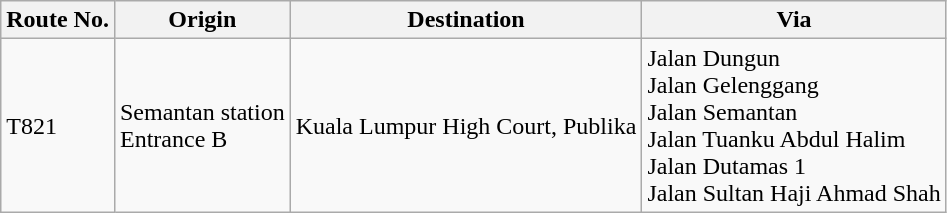<table class="wikitable">
<tr>
<th>Route No.</th>
<th>Origin</th>
<th>Destination</th>
<th>Via</th>
</tr>
<tr>
<td>T821</td>
<td> Semantan station <br>Entrance B</td>
<td>Kuala Lumpur High Court, Publika</td>
<td>Jalan Dungun <br> Jalan Gelenggang <br> Jalan Semantan <br> Jalan Tuanku Abdul Halim <br> Jalan Dutamas 1 <br> Jalan Sultan Haji Ahmad Shah</td>
</tr>
</table>
